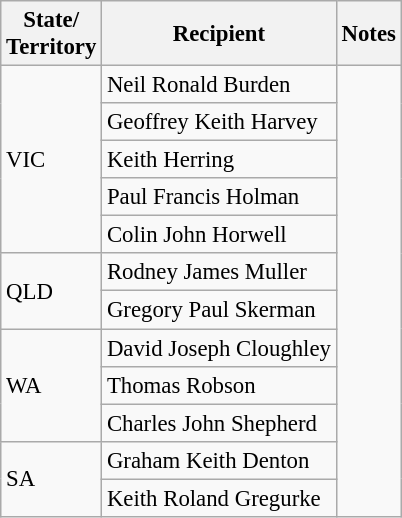<table class="wikitable" style="font-size:95%;">
<tr>
<th>State/<br>Territory</th>
<th>Recipient</th>
<th>Notes</th>
</tr>
<tr>
<td rowspan=5>VIC</td>
<td>Neil Ronald Burden</td>
<td rowspan=12></td>
</tr>
<tr>
<td>Geoffrey Keith Harvey</td>
</tr>
<tr>
<td>Keith Herring</td>
</tr>
<tr>
<td>Paul Francis Holman</td>
</tr>
<tr>
<td>Colin John Horwell</td>
</tr>
<tr>
<td rowspan=2>QLD</td>
<td>Rodney James Muller</td>
</tr>
<tr>
<td>Gregory Paul Skerman</td>
</tr>
<tr>
<td rowspan=3>WA</td>
<td>David Joseph Cloughley</td>
</tr>
<tr>
<td>Thomas Robson</td>
</tr>
<tr>
<td>Charles John Shepherd</td>
</tr>
<tr>
<td rowspan=2>SA</td>
<td>Graham Keith Denton</td>
</tr>
<tr>
<td>Keith Roland Gregurke</td>
</tr>
</table>
